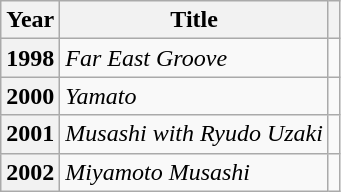<table class="wikitable sortable">
<tr>
<th>Year</th>
<th>Title</th>
<th class="unsortable"></th>
</tr>
<tr>
<th>1998</th>
<td><em>Far East Groove</em></td>
<td></td>
</tr>
<tr>
<th>2000</th>
<td><em>Yamato</em></td>
<td></td>
</tr>
<tr>
<th>2001</th>
<td><em>Musashi with Ryudo Uzaki</em></td>
<td></td>
</tr>
<tr>
<th>2002</th>
<td><em>Miyamoto Musashi</em></td>
<td></td>
</tr>
</table>
